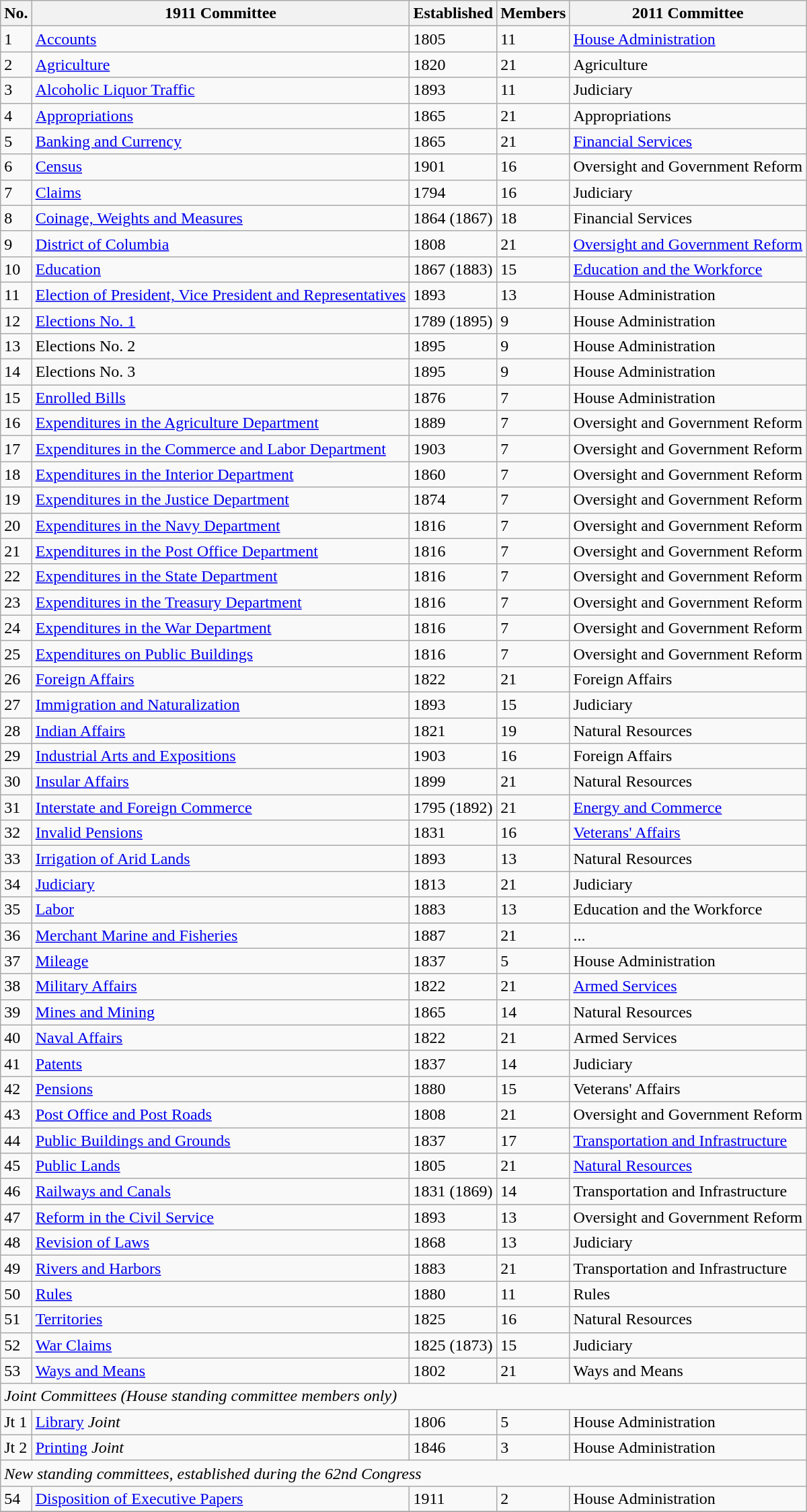<table class="wikitable">
<tr valign=bottom>
<th>No.</th>
<th>1911 Committee</th>
<th>Established</th>
<th>Members</th>
<th>2011 Committee</th>
</tr>
<tr>
<td>1</td>
<td><a href='#'>Accounts</a></td>
<td>1805</td>
<td>11</td>
<td><a href='#'>House Administration</a></td>
</tr>
<tr>
<td>2</td>
<td><a href='#'>Agriculture</a></td>
<td>1820</td>
<td>21</td>
<td>Agriculture</td>
</tr>
<tr>
<td>3</td>
<td><a href='#'>Alcoholic Liquor Traffic</a></td>
<td>1893</td>
<td>11</td>
<td>Judiciary</td>
</tr>
<tr>
<td>4</td>
<td><a href='#'>Appropriations</a></td>
<td>1865</td>
<td>21</td>
<td>Appropriations</td>
</tr>
<tr>
<td>5</td>
<td><a href='#'>Banking and Currency</a></td>
<td>1865</td>
<td>21</td>
<td><a href='#'>Financial Services</a></td>
</tr>
<tr>
<td>6</td>
<td><a href='#'>Census</a></td>
<td>1901</td>
<td>16</td>
<td>Oversight and Government Reform</td>
</tr>
<tr>
<td>7</td>
<td><a href='#'>Claims</a></td>
<td>1794</td>
<td>16</td>
<td>Judiciary</td>
</tr>
<tr>
<td>8</td>
<td><a href='#'>Coinage, Weights and Measures</a></td>
<td>1864 (1867)</td>
<td>18</td>
<td>Financial Services</td>
</tr>
<tr>
<td>9</td>
<td><a href='#'>District of Columbia</a></td>
<td>1808</td>
<td>21</td>
<td><a href='#'>Oversight and Government Reform</a></td>
</tr>
<tr>
<td>10</td>
<td><a href='#'>Education</a></td>
<td>1867 (1883)</td>
<td>15</td>
<td><a href='#'>Education and the Workforce</a></td>
</tr>
<tr>
<td>11</td>
<td><a href='#'>Election of President, Vice President and Representatives</a></td>
<td>1893</td>
<td>13</td>
<td>House Administration</td>
</tr>
<tr>
<td>12</td>
<td><a href='#'>Elections No. 1</a></td>
<td>1789 (1895)</td>
<td>9</td>
<td>House Administration</td>
</tr>
<tr>
<td>13</td>
<td>Elections No. 2</td>
<td>1895</td>
<td>9</td>
<td>House Administration</td>
</tr>
<tr>
<td>14</td>
<td>Elections No. 3</td>
<td>1895</td>
<td>9</td>
<td>House Administration</td>
</tr>
<tr>
<td>15</td>
<td><a href='#'>Enrolled Bills</a></td>
<td>1876</td>
<td>7</td>
<td>House Administration</td>
</tr>
<tr>
<td>16</td>
<td><a href='#'>Expenditures in the Agriculture Department</a></td>
<td>1889</td>
<td>7</td>
<td>Oversight and Government Reform</td>
</tr>
<tr>
<td>17</td>
<td><a href='#'>Expenditures in the Commerce and Labor Department</a></td>
<td>1903</td>
<td>7</td>
<td>Oversight and Government Reform</td>
</tr>
<tr>
<td>18</td>
<td><a href='#'>Expenditures in the Interior Department</a></td>
<td>1860</td>
<td>7</td>
<td>Oversight and Government Reform</td>
</tr>
<tr>
<td>19</td>
<td><a href='#'>Expenditures in the Justice Department</a></td>
<td>1874</td>
<td>7</td>
<td>Oversight and Government Reform</td>
</tr>
<tr>
<td>20</td>
<td><a href='#'>Expenditures in the Navy Department</a></td>
<td>1816</td>
<td>7</td>
<td>Oversight and Government Reform</td>
</tr>
<tr>
<td>21</td>
<td><a href='#'>Expenditures in the Post Office Department</a></td>
<td>1816</td>
<td>7</td>
<td>Oversight and Government Reform</td>
</tr>
<tr>
<td>22</td>
<td><a href='#'>Expenditures in the State Department</a></td>
<td>1816</td>
<td>7</td>
<td>Oversight and Government Reform</td>
</tr>
<tr>
<td>23</td>
<td><a href='#'>Expenditures in the Treasury Department</a></td>
<td>1816</td>
<td>7</td>
<td>Oversight and Government Reform</td>
</tr>
<tr>
<td>24</td>
<td><a href='#'>Expenditures in the War Department</a></td>
<td>1816</td>
<td>7</td>
<td>Oversight and Government Reform</td>
</tr>
<tr>
<td>25</td>
<td><a href='#'>Expenditures on Public Buildings</a></td>
<td>1816</td>
<td>7</td>
<td>Oversight and Government Reform</td>
</tr>
<tr>
<td>26</td>
<td><a href='#'>Foreign Affairs</a></td>
<td>1822</td>
<td>21</td>
<td>Foreign Affairs</td>
</tr>
<tr>
<td>27</td>
<td><a href='#'>Immigration and Naturalization</a></td>
<td>1893</td>
<td>15</td>
<td>Judiciary</td>
</tr>
<tr>
<td>28</td>
<td><a href='#'>Indian Affairs</a></td>
<td>1821</td>
<td>19</td>
<td>Natural Resources</td>
</tr>
<tr>
<td>29</td>
<td><a href='#'>Industrial Arts and Expositions</a></td>
<td>1903</td>
<td>16</td>
<td>Foreign Affairs</td>
</tr>
<tr>
<td>30</td>
<td><a href='#'>Insular Affairs</a></td>
<td>1899</td>
<td>21</td>
<td>Natural Resources</td>
</tr>
<tr>
<td>31</td>
<td><a href='#'>Interstate and Foreign Commerce</a></td>
<td>1795 (1892)</td>
<td>21</td>
<td><a href='#'>Energy and Commerce</a></td>
</tr>
<tr>
<td>32</td>
<td><a href='#'>Invalid Pensions</a></td>
<td>1831</td>
<td>16</td>
<td><a href='#'>Veterans' Affairs</a></td>
</tr>
<tr>
<td>33</td>
<td><a href='#'>Irrigation of Arid Lands</a></td>
<td>1893</td>
<td>13</td>
<td>Natural Resources</td>
</tr>
<tr>
<td>34</td>
<td><a href='#'>Judiciary</a></td>
<td>1813</td>
<td>21</td>
<td>Judiciary</td>
</tr>
<tr>
<td>35</td>
<td><a href='#'>Labor</a></td>
<td>1883</td>
<td>13</td>
<td>Education and the Workforce</td>
</tr>
<tr>
<td>36</td>
<td><a href='#'>Merchant Marine and Fisheries</a></td>
<td>1887</td>
<td>21</td>
<td>...</td>
</tr>
<tr>
<td>37</td>
<td><a href='#'>Mileage</a></td>
<td>1837</td>
<td>5</td>
<td>House Administration</td>
</tr>
<tr>
<td>38</td>
<td><a href='#'>Military Affairs</a></td>
<td>1822</td>
<td>21</td>
<td><a href='#'>Armed Services</a></td>
</tr>
<tr>
<td>39</td>
<td><a href='#'>Mines and Mining</a></td>
<td>1865</td>
<td>14</td>
<td>Natural Resources</td>
</tr>
<tr>
<td>40</td>
<td><a href='#'>Naval Affairs</a></td>
<td>1822</td>
<td>21</td>
<td>Armed Services</td>
</tr>
<tr>
<td>41</td>
<td><a href='#'>Patents</a></td>
<td>1837</td>
<td>14</td>
<td>Judiciary</td>
</tr>
<tr>
<td>42</td>
<td><a href='#'>Pensions</a></td>
<td>1880</td>
<td>15</td>
<td>Veterans' Affairs</td>
</tr>
<tr>
<td>43</td>
<td><a href='#'>Post Office and Post Roads</a></td>
<td>1808</td>
<td>21</td>
<td>Oversight and Government Reform</td>
</tr>
<tr>
<td>44</td>
<td><a href='#'>Public Buildings and Grounds</a></td>
<td>1837</td>
<td>17</td>
<td><a href='#'>Transportation and Infrastructure</a></td>
</tr>
<tr>
<td>45</td>
<td><a href='#'>Public Lands</a></td>
<td>1805</td>
<td>21</td>
<td><a href='#'>Natural Resources</a></td>
</tr>
<tr>
<td>46</td>
<td><a href='#'>Railways and Canals</a></td>
<td>1831 (1869)</td>
<td>14</td>
<td>Transportation and Infrastructure</td>
</tr>
<tr>
<td>47</td>
<td><a href='#'>Reform in the Civil Service</a></td>
<td>1893</td>
<td>13</td>
<td>Oversight and Government Reform</td>
</tr>
<tr>
<td>48</td>
<td><a href='#'>Revision of Laws</a></td>
<td>1868</td>
<td>13</td>
<td>Judiciary</td>
</tr>
<tr>
<td>49</td>
<td><a href='#'>Rivers and Harbors</a></td>
<td>1883</td>
<td>21</td>
<td>Transportation and Infrastructure</td>
</tr>
<tr>
<td>50</td>
<td><a href='#'>Rules</a></td>
<td>1880</td>
<td>11</td>
<td>Rules</td>
</tr>
<tr>
<td>51</td>
<td><a href='#'>Territories</a></td>
<td>1825</td>
<td>16</td>
<td>Natural Resources</td>
</tr>
<tr>
<td>52</td>
<td><a href='#'>War Claims</a></td>
<td>1825 (1873)</td>
<td>15</td>
<td>Judiciary</td>
</tr>
<tr>
<td>53</td>
<td><a href='#'>Ways and Means</a></td>
<td>1802</td>
<td>21</td>
<td>Ways and Means</td>
</tr>
<tr>
<td colspan="5"><em>Joint Committees (House standing committee members only)</em></td>
</tr>
<tr>
<td>Jt 1</td>
<td><a href='#'>Library</a> <em>Joint</em></td>
<td>1806</td>
<td>5</td>
<td>House Administration</td>
</tr>
<tr>
<td>Jt 2</td>
<td><a href='#'>Printing</a> <em>Joint</em></td>
<td>1846</td>
<td>3</td>
<td>House Administration</td>
</tr>
<tr>
<td colspan="5"><em>New standing committees, established during the 62nd Congress</em></td>
</tr>
<tr>
<td>54</td>
<td><a href='#'>Disposition of Executive Papers</a></td>
<td>1911</td>
<td>2</td>
<td>House Administration</td>
</tr>
<tr>
</tr>
</table>
